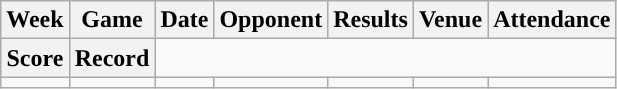<table class="wikitable" style="text-align:center">
<tr>
<th>Week</th>
<th>Game</th>
<th>Date</th>
<th>Opponent</th>
<th>Results</th>
<th>Venue</th>
<th>Attendance</th>
</tr>
<tr>
<th>Score</th>
<th>Record</th>
</tr>
<tr>
<td></td>
<td></td>
<td></td>
<td></td>
<td></td>
<td></td>
<td></td>
</tr>
</table>
